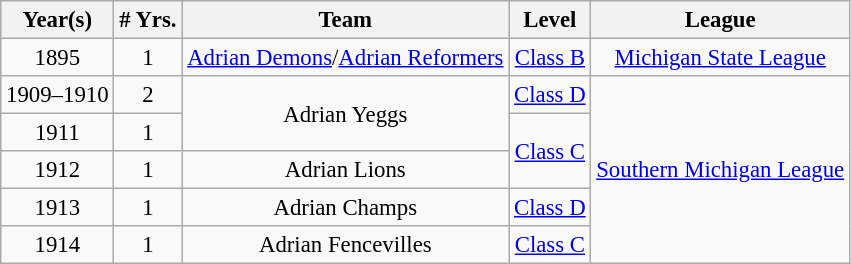<table class="wikitable" style="text-align:center; font-size: 95%;">
<tr>
<th>Year(s)</th>
<th># Yrs.</th>
<th>Team</th>
<th>Level</th>
<th>League</th>
</tr>
<tr>
<td>1895</td>
<td>1</td>
<td><a href='#'>Adrian Demons</a>/<a href='#'>Adrian Reformers</a></td>
<td><a href='#'>Class B</a></td>
<td><a href='#'>Michigan State League</a></td>
</tr>
<tr>
<td>1909–1910</td>
<td>2</td>
<td rowspan=2>Adrian Yeggs</td>
<td><a href='#'>Class D</a></td>
<td rowspan=5><a href='#'>Southern Michigan League</a></td>
</tr>
<tr>
<td>1911</td>
<td>1</td>
<td rowspan=2><a href='#'>Class C</a></td>
</tr>
<tr>
<td>1912</td>
<td>1</td>
<td>Adrian Lions</td>
</tr>
<tr>
<td>1913</td>
<td>1</td>
<td>Adrian Champs</td>
<td><a href='#'>Class D</a></td>
</tr>
<tr>
<td>1914</td>
<td>1</td>
<td>Adrian Fencevilles</td>
<td><a href='#'>Class C</a></td>
</tr>
</table>
